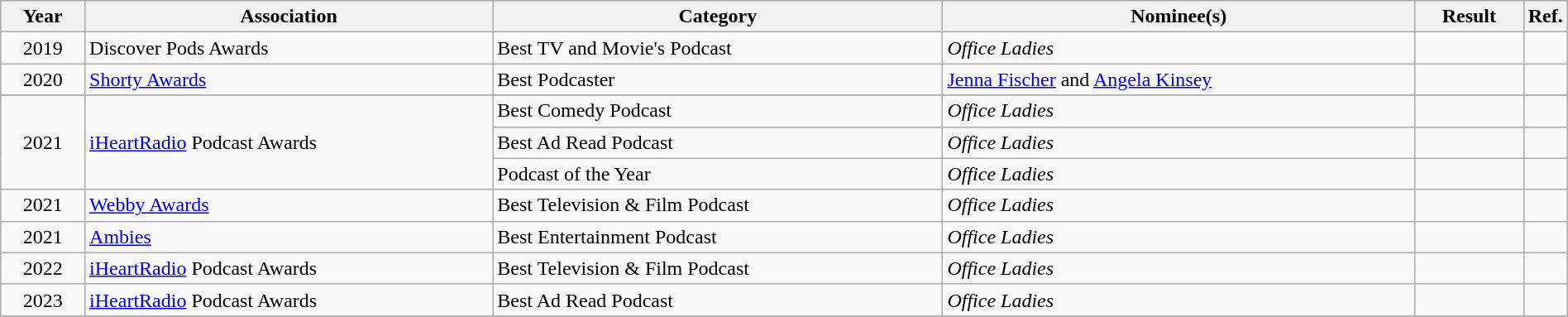<table class="wikitable sortable" style="width:100%;">
<tr>
<th>Year</th>
<th>Association</th>
<th>Category</th>
<th>Nominee(s)</th>
<th>Result</th>
<th class="unsortable" style="width:15px">Ref.</th>
</tr>
<tr>
<td style="text-align:center;">2019</td>
<td>Discover Pods Awards</td>
<td>Best TV and Movie's Podcast</td>
<td><em>Office Ladies</em></td>
<td></td>
<td></td>
</tr>
<tr>
<td style="text-align:center;">2020</td>
<td><a href='#'>Shorty Awards</a></td>
<td>Best Podcaster</td>
<td><a href='#'>Jenna Fischer</a> and <a href='#'>Angela Kinsey</a></td>
<td></td>
<td></td>
</tr>
<tr>
</tr>
<tr>
<td rowspan="3" style="text-align:center;">2021</td>
<td rowspan="3"><a href='#'>iHeartRadio</a> Podcast Awards</td>
<td>Best Comedy Podcast</td>
<td><em>Office Ladies</em></td>
<td></td>
<td></td>
</tr>
<tr>
<td>Best Ad Read Podcast</td>
<td><em>Office Ladies</em></td>
<td></td>
<td></td>
</tr>
<tr>
<td>Podcast of the Year</td>
<td><em>Office Ladies</em></td>
<td></td>
<td></td>
</tr>
<tr>
<td style="text-align:center;">2021</td>
<td><a href='#'>Webby Awards</a></td>
<td>Best Television & Film Podcast</td>
<td><em>Office Ladies</em></td>
<td></td>
<td></td>
</tr>
<tr>
<td style="text-align:center;">2021</td>
<td><a href='#'>Ambies</a></td>
<td>Best Entertainment Podcast</td>
<td><em>Office Ladies</em></td>
<td></td>
<td></td>
</tr>
<tr>
<td style="text-align:center;">2022</td>
<td><a href='#'>iHeartRadio</a> Podcast Awards</td>
<td>Best Television & Film Podcast</td>
<td><em>Office Ladies</em></td>
<td></td>
<td></td>
</tr>
<tr>
<td style="text-align:center;">2023</td>
<td><a href='#'>iHeartRadio</a> Podcast Awards</td>
<td>Best Ad Read Podcast</td>
<td><em>Office Ladies</em></td>
<td></td>
<td></td>
</tr>
<tr>
</tr>
</table>
